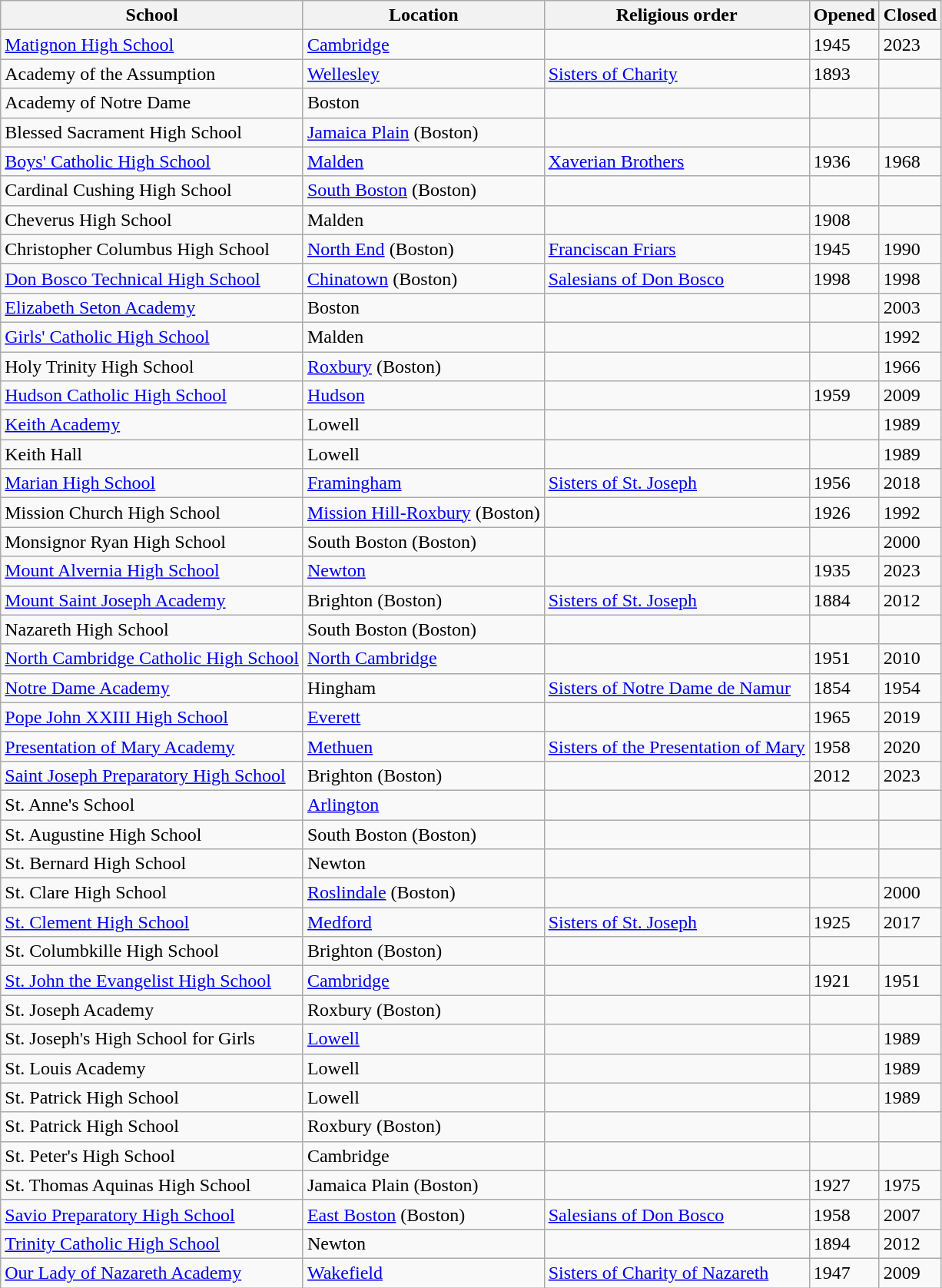<table class="wikitable sortable">
<tr>
<th scope="col">School</th>
<th scope="col">Location</th>
<th scope="col">Religious order</th>
<th scope="col">Opened</th>
<th scope="col">Closed</th>
</tr>
<tr>
<td><a href='#'>Matignon High School</a></td>
<td><a href='#'>Cambridge</a></td>
<td></td>
<td>1945</td>
<td>2023</td>
</tr>
<tr>
<td>Academy of the Assumption</td>
<td><a href='#'>Wellesley</a></td>
<td><a href='#'>Sisters of Charity</a></td>
<td>1893</td>
<td></td>
</tr>
<tr>
<td>Academy of Notre Dame</td>
<td>Boston</td>
<td></td>
<td></td>
<td></td>
</tr>
<tr>
<td>Blessed Sacrament High School</td>
<td><a href='#'>Jamaica Plain</a> (Boston)</td>
<td></td>
<td></td>
<td></td>
</tr>
<tr>
<td><a href='#'>Boys' Catholic High School</a></td>
<td><a href='#'>Malden</a></td>
<td><a href='#'>Xaverian Brothers</a></td>
<td>1936</td>
<td>1968</td>
</tr>
<tr>
<td>Cardinal Cushing High School</td>
<td><a href='#'>South Boston</a> (Boston)</td>
<td></td>
<td></td>
<td></td>
</tr>
<tr>
<td>Cheverus High School</td>
<td>Malden</td>
<td></td>
<td>1908</td>
<td></td>
</tr>
<tr>
<td>Christopher Columbus High School</td>
<td><a href='#'>North End</a> (Boston)</td>
<td><a href='#'>Franciscan Friars</a></td>
<td>1945</td>
<td>1990</td>
</tr>
<tr>
<td><a href='#'>Don Bosco Technical High School</a></td>
<td><a href='#'>Chinatown</a> (Boston)</td>
<td><a href='#'>Salesians of Don Bosco</a></td>
<td>1998</td>
<td>1998</td>
</tr>
<tr>
<td><a href='#'>Elizabeth Seton Academy</a></td>
<td>Boston</td>
<td></td>
<td></td>
<td>2003</td>
</tr>
<tr>
<td><a href='#'>Girls' Catholic High School</a></td>
<td>Malden</td>
<td></td>
<td></td>
<td>1992</td>
</tr>
<tr>
<td>Holy Trinity High School</td>
<td><a href='#'>Roxbury</a> (Boston)</td>
<td></td>
<td></td>
<td>1966</td>
</tr>
<tr>
<td><a href='#'>Hudson Catholic High School</a></td>
<td><a href='#'>Hudson</a></td>
<td></td>
<td>1959</td>
<td>2009</td>
</tr>
<tr>
<td><a href='#'>Keith Academy</a></td>
<td>Lowell</td>
<td></td>
<td></td>
<td>1989</td>
</tr>
<tr>
<td>Keith Hall</td>
<td>Lowell</td>
<td></td>
<td></td>
<td>1989</td>
</tr>
<tr>
<td><a href='#'>Marian High School</a></td>
<td><a href='#'>Framingham</a></td>
<td><a href='#'>Sisters of St. Joseph</a></td>
<td>1956</td>
<td>2018</td>
</tr>
<tr>
<td>Mission Church High School</td>
<td><a href='#'>Mission Hill-Roxbury</a> (Boston)</td>
<td></td>
<td>1926</td>
<td>1992</td>
</tr>
<tr>
<td>Monsignor Ryan High School</td>
<td>South Boston (Boston)</td>
<td></td>
<td></td>
<td>2000</td>
</tr>
<tr>
<td><a href='#'>Mount Alvernia High School</a></td>
<td><a href='#'>Newton</a></td>
<td></td>
<td>1935</td>
<td>2023</td>
</tr>
<tr>
<td><a href='#'>Mount Saint Joseph Academy</a></td>
<td>Brighton (Boston)</td>
<td><a href='#'>Sisters of St. Joseph</a></td>
<td>1884</td>
<td>2012</td>
</tr>
<tr>
<td>Nazareth High School</td>
<td>South Boston (Boston)</td>
<td></td>
<td></td>
<td></td>
</tr>
<tr>
<td><a href='#'>North Cambridge Catholic High School</a></td>
<td><a href='#'>North Cambridge</a></td>
<td></td>
<td>1951</td>
<td>2010</td>
</tr>
<tr>
<td><a href='#'>Notre Dame Academy</a></td>
<td>Hingham</td>
<td><a href='#'>Sisters of Notre Dame de Namur</a></td>
<td>1854</td>
<td>1954</td>
</tr>
<tr>
<td><a href='#'>Pope John XXIII High School</a></td>
<td><a href='#'>Everett</a></td>
<td></td>
<td>1965</td>
<td>2019</td>
</tr>
<tr>
<td><a href='#'>Presentation of Mary Academy</a></td>
<td><a href='#'>Methuen</a></td>
<td><a href='#'>Sisters of the Presentation of Mary</a></td>
<td>1958</td>
<td>2020</td>
</tr>
<tr>
<td><a href='#'>Saint Joseph Preparatory High School</a></td>
<td>Brighton (Boston)</td>
<td></td>
<td>2012</td>
<td>2023</td>
</tr>
<tr>
<td>St. Anne's School</td>
<td><a href='#'>Arlington</a></td>
<td></td>
<td></td>
<td></td>
</tr>
<tr>
<td>St. Augustine High School</td>
<td>South Boston (Boston)</td>
<td></td>
<td></td>
<td></td>
</tr>
<tr>
<td>St. Bernard High School</td>
<td>Newton</td>
<td></td>
<td></td>
<td></td>
</tr>
<tr>
<td>St. Clare High School</td>
<td><a href='#'>Roslindale</a> (Boston)</td>
<td></td>
<td></td>
<td>2000</td>
</tr>
<tr>
<td><a href='#'>St. Clement High School</a></td>
<td><a href='#'>Medford</a></td>
<td><a href='#'>Sisters of St. Joseph</a></td>
<td>1925</td>
<td>2017</td>
</tr>
<tr>
<td>St. Columbkille High School</td>
<td>Brighton (Boston)</td>
<td></td>
<td></td>
<td></td>
</tr>
<tr>
<td><a href='#'>St. John the Evangelist High School</a></td>
<td><a href='#'>Cambridge</a></td>
<td></td>
<td>1921</td>
<td>1951</td>
</tr>
<tr>
<td>St. Joseph Academy</td>
<td>Roxbury (Boston)</td>
<td></td>
<td></td>
<td></td>
</tr>
<tr>
<td>St. Joseph's High School for Girls</td>
<td><a href='#'>Lowell</a></td>
<td></td>
<td></td>
<td>1989</td>
</tr>
<tr>
<td>St. Louis Academy</td>
<td>Lowell</td>
<td></td>
<td></td>
<td>1989</td>
</tr>
<tr>
<td>St. Patrick High School</td>
<td>Lowell</td>
<td></td>
<td></td>
<td>1989</td>
</tr>
<tr>
<td>St. Patrick High School</td>
<td>Roxbury (Boston)</td>
<td></td>
<td></td>
<td></td>
</tr>
<tr>
<td>St. Peter's High School</td>
<td>Cambridge</td>
<td></td>
<td></td>
<td></td>
</tr>
<tr>
<td>St. Thomas Aquinas High School</td>
<td>Jamaica Plain (Boston)</td>
<td></td>
<td>1927</td>
<td>1975</td>
</tr>
<tr>
<td><a href='#'>Savio Preparatory High School</a></td>
<td><a href='#'>East Boston</a> (Boston)</td>
<td><a href='#'>Salesians of Don Bosco</a></td>
<td>1958</td>
<td>2007</td>
</tr>
<tr>
<td><a href='#'>Trinity Catholic High School</a></td>
<td>Newton</td>
<td></td>
<td>1894</td>
<td>2012</td>
</tr>
<tr>
<td><a href='#'>Our Lady of Nazareth Academy</a></td>
<td><a href='#'>Wakefield</a></td>
<td><a href='#'>Sisters of Charity of Nazareth</a></td>
<td>1947</td>
<td>2009</td>
</tr>
</table>
